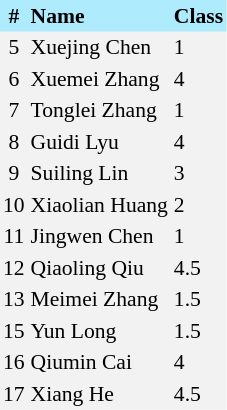<table border=0 cellpadding=2 cellspacing=0  |- bgcolor=#F2F2F2 style="text-align:center; font-size:90%;">
<tr bgcolor=#ADEBFD>
<th>#</th>
<th align=left>Name</th>
<th align=left>Class</th>
</tr>
<tr>
<td>5</td>
<td align=left>Xuejing Chen</td>
<td align=left>1</td>
</tr>
<tr>
<td>6</td>
<td align=left>Xuemei Zhang</td>
<td align=left>4</td>
</tr>
<tr>
<td>7</td>
<td align=left>Tonglei Zhang</td>
<td align=left>1</td>
</tr>
<tr>
<td>8</td>
<td align=left>Guidi Lyu</td>
<td align=left>4</td>
</tr>
<tr>
<td>9</td>
<td align=left>Suiling Lin</td>
<td align=left>3</td>
</tr>
<tr>
<td>10</td>
<td align=left>Xiaolian Huang</td>
<td align=left>2</td>
</tr>
<tr>
<td>11</td>
<td align=left>Jingwen Chen</td>
<td align=left>1</td>
</tr>
<tr>
<td>12</td>
<td align=left>Qiaoling Qiu</td>
<td align=left>4.5</td>
</tr>
<tr>
<td>13</td>
<td align=left>Meimei Zhang</td>
<td align=left>1.5</td>
</tr>
<tr>
<td>15</td>
<td align=left>Yun Long</td>
<td align=left>1.5</td>
</tr>
<tr>
<td>16</td>
<td align=left>Qiumin Cai</td>
<td align=left>4</td>
</tr>
<tr>
<td>17</td>
<td align=left>Xiang He</td>
<td align=left>4.5</td>
</tr>
</table>
